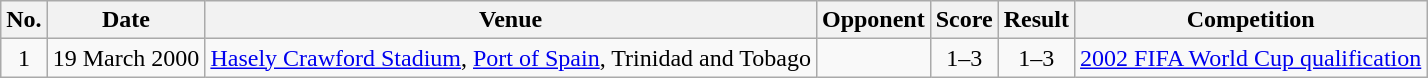<table class="wikitable sortable">
<tr>
<th scope="col">No.</th>
<th scope="col">Date</th>
<th scope="col">Venue</th>
<th scope="col">Opponent</th>
<th scope="col">Score</th>
<th scope="col">Result</th>
<th scope="col">Competition</th>
</tr>
<tr>
<td style="text-align:center">1</td>
<td>19 March 2000</td>
<td><a href='#'>Hasely Crawford Stadium</a>, <a href='#'>Port of Spain</a>, Trinidad and Tobago</td>
<td></td>
<td style="text-align:center">1–3</td>
<td style="text-align:center">1–3</td>
<td><a href='#'>2002 FIFA World Cup qualification</a></td>
</tr>
</table>
